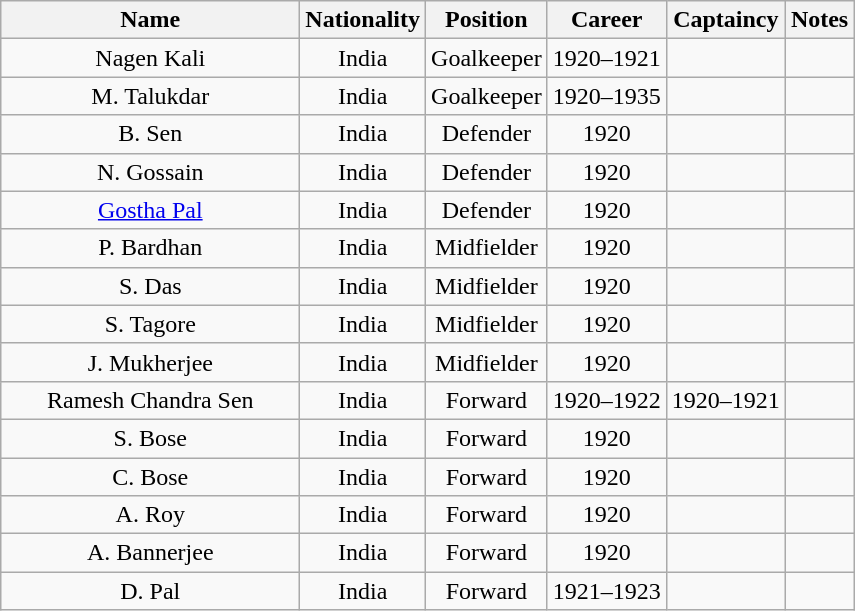<table class="wikitable sortable" style="text-align: center;">
<tr>
<th scope="col" style="width:12em">Name</th>
<th scope="col">Nationality</th>
<th scope="col">Position</th>
<th>Career</th>
<th scope="col">Captaincy</th>
<th scope="col" class="unsortable">Notes</th>
</tr>
<tr>
<td>Nagen Kali</td>
<td> India</td>
<td>Goalkeeper</td>
<td>1920–1921</td>
<td></td>
<td></td>
</tr>
<tr>
<td>M. Talukdar</td>
<td> India</td>
<td>Goalkeeper</td>
<td>1920–1935</td>
<td></td>
<td></td>
</tr>
<tr>
<td>B. Sen</td>
<td> India</td>
<td>Defender</td>
<td>1920</td>
<td></td>
<td></td>
</tr>
<tr>
<td>N. Gossain</td>
<td> India</td>
<td>Defender</td>
<td>1920</td>
<td></td>
<td></td>
</tr>
<tr>
<td><a href='#'>Gostha Pal</a></td>
<td> India</td>
<td>Defender</td>
<td>1920</td>
<td></td>
<td></td>
</tr>
<tr>
<td>P. Bardhan</td>
<td> India</td>
<td>Midfielder</td>
<td>1920</td>
<td></td>
<td></td>
</tr>
<tr>
<td>S. Das</td>
<td> India</td>
<td>Midfielder</td>
<td>1920</td>
<td></td>
<td></td>
</tr>
<tr>
<td>S. Tagore</td>
<td> India</td>
<td>Midfielder</td>
<td>1920</td>
<td></td>
<td></td>
</tr>
<tr>
<td>J. Mukherjee</td>
<td> India</td>
<td>Midfielder</td>
<td>1920</td>
<td></td>
<td></td>
</tr>
<tr>
<td>Ramesh Chandra Sen</td>
<td> India</td>
<td>Forward</td>
<td>1920–1922</td>
<td>1920–1921</td>
<td></td>
</tr>
<tr>
<td>S. Bose</td>
<td> India</td>
<td>Forward</td>
<td>1920</td>
<td></td>
<td></td>
</tr>
<tr>
<td>C. Bose</td>
<td> India</td>
<td>Forward</td>
<td>1920</td>
<td></td>
<td></td>
</tr>
<tr>
<td>A. Roy</td>
<td> India</td>
<td>Forward</td>
<td>1920</td>
<td></td>
<td></td>
</tr>
<tr>
<td>A. Bannerjee</td>
<td> India</td>
<td>Forward</td>
<td>1920</td>
<td></td>
<td></td>
</tr>
<tr>
<td>D. Pal</td>
<td> India</td>
<td>Forward</td>
<td>1921–1923</td>
<td></td>
<td></td>
</tr>
</table>
